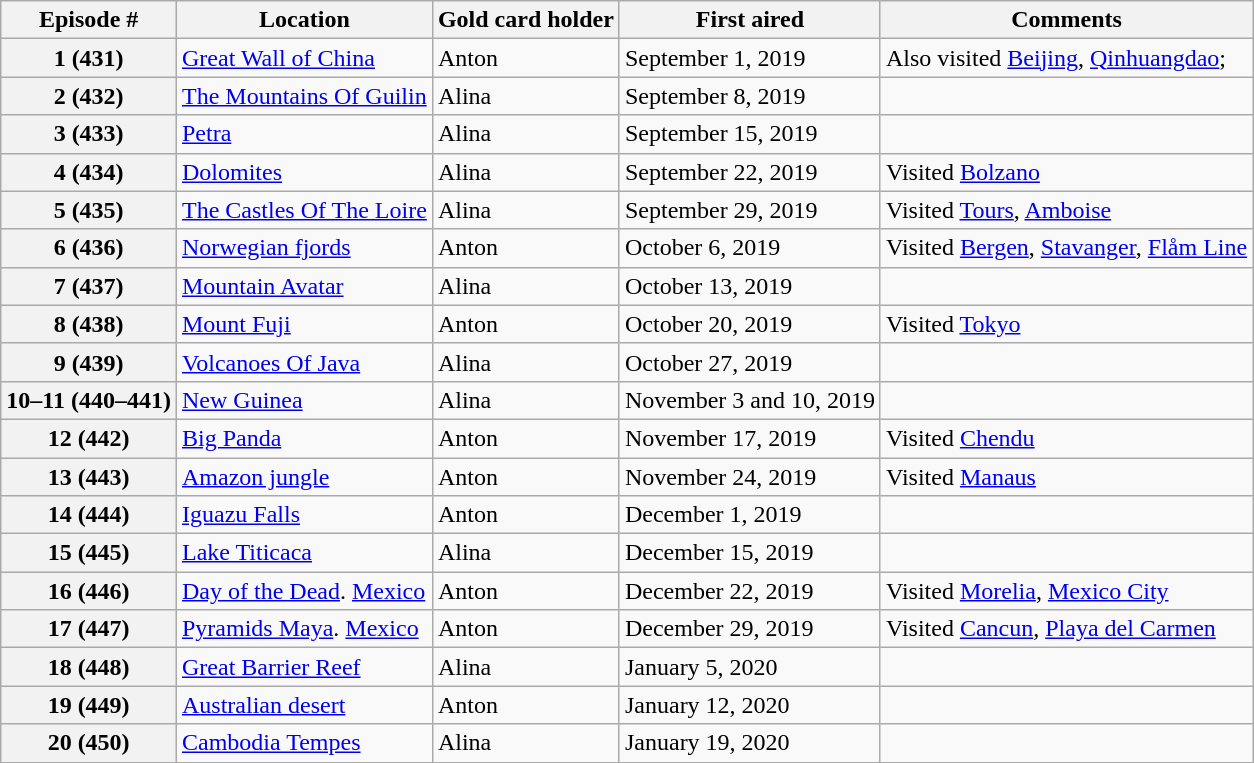<table class="wikitable">
<tr>
<th>Episode #</th>
<th>Location</th>
<th>Gold card holder</th>
<th>First aired</th>
<th>Comments</th>
</tr>
<tr>
<th>1 (431)</th>
<td> <a href='#'>Great Wall of China</a></td>
<td>Anton</td>
<td>September 1, 2019</td>
<td>Also visited <a href='#'>Beijing</a>, <a href='#'>Qinhuangdao</a>;</td>
</tr>
<tr>
<th>2 (432)</th>
<td> <a href='#'>The Mountains Of Guilin</a></td>
<td>Alina</td>
<td>September 8, 2019</td>
<td></td>
</tr>
<tr>
<th>3 (433)</th>
<td> <a href='#'>Petra</a></td>
<td>Alina</td>
<td>September 15, 2019</td>
<td></td>
</tr>
<tr>
<th>4 (434)</th>
<td> <a href='#'>Dolomites</a></td>
<td>Alina</td>
<td>September 22, 2019</td>
<td>Visited <a href='#'>Bolzano</a></td>
</tr>
<tr>
<th>5 (435)</th>
<td> <a href='#'>The Castles Of The Loire</a></td>
<td>Alina</td>
<td>September 29, 2019</td>
<td>Visited <a href='#'>Tours</a>, <a href='#'>Amboise</a></td>
</tr>
<tr>
<th>6 (436)</th>
<td> <a href='#'>Norwegian fjords</a></td>
<td>Anton</td>
<td>October 6, 2019</td>
<td>Visited <a href='#'>Bergen</a>, <a href='#'>Stavanger</a>, <a href='#'>Flåm Line</a></td>
</tr>
<tr>
<th>7 (437)</th>
<td> <a href='#'>Mountain Avatar</a></td>
<td>Alina</td>
<td>October 13, 2019</td>
<td></td>
</tr>
<tr>
<th>8 (438)</th>
<td> <a href='#'>Mount Fuji</a></td>
<td>Anton</td>
<td>October 20, 2019</td>
<td>Visited <a href='#'>Tokyo</a></td>
</tr>
<tr>
<th>9 (439)</th>
<td> <a href='#'>Volcanoes Of Java</a></td>
<td>Alina</td>
<td>October 27, 2019</td>
<td></td>
</tr>
<tr>
<th>10–11 (440–441)</th>
<td> <a href='#'>New Guinea</a></td>
<td>Alina</td>
<td>November 3 and 10, 2019</td>
<td></td>
</tr>
<tr>
<th>12 (442)</th>
<td> <a href='#'>Big Panda</a></td>
<td>Anton</td>
<td>November 17, 2019</td>
<td>Visited <a href='#'>Chendu</a></td>
</tr>
<tr>
<th>13 (443)</th>
<td> <a href='#'>Amazon jungle</a></td>
<td>Anton</td>
<td>November 24, 2019</td>
<td>Visited <a href='#'>Manaus</a></td>
</tr>
<tr>
<th>14 (444)</th>
<td>  <a href='#'>Iguazu Falls</a></td>
<td>Anton</td>
<td>December 1, 2019</td>
<td></td>
</tr>
<tr>
<th>15 (445)</th>
<td> <a href='#'>Lake Titicaca</a></td>
<td>Alina</td>
<td>December 15, 2019</td>
<td></td>
</tr>
<tr>
<th>16 (446)</th>
<td> <a href='#'>Day of the Dead</a>. <a href='#'>Mexico</a></td>
<td>Anton</td>
<td>December 22, 2019</td>
<td>Visited <a href='#'>Morelia</a>, <a href='#'>Mexico City</a></td>
</tr>
<tr>
<th>17 (447)</th>
<td> <a href='#'>Pyramids Maya</a>. <a href='#'>Mexico</a></td>
<td>Anton</td>
<td>December 29, 2019</td>
<td>Visited <a href='#'>Cancun</a>, <a href='#'>Playa del Carmen</a></td>
</tr>
<tr>
<th>18 (448)</th>
<td> <a href='#'>Great Barrier Reef</a></td>
<td>Alina</td>
<td>January 5, 2020</td>
<td></td>
</tr>
<tr>
<th>19 (449)</th>
<td> <a href='#'>Australian desert</a></td>
<td>Anton</td>
<td>January 12, 2020</td>
<td></td>
</tr>
<tr>
<th>20 (450)</th>
<td> <a href='#'>Cambodia Tempes</a></td>
<td>Alina</td>
<td>January 19, 2020</td>
<td></td>
</tr>
<tr>
</tr>
</table>
